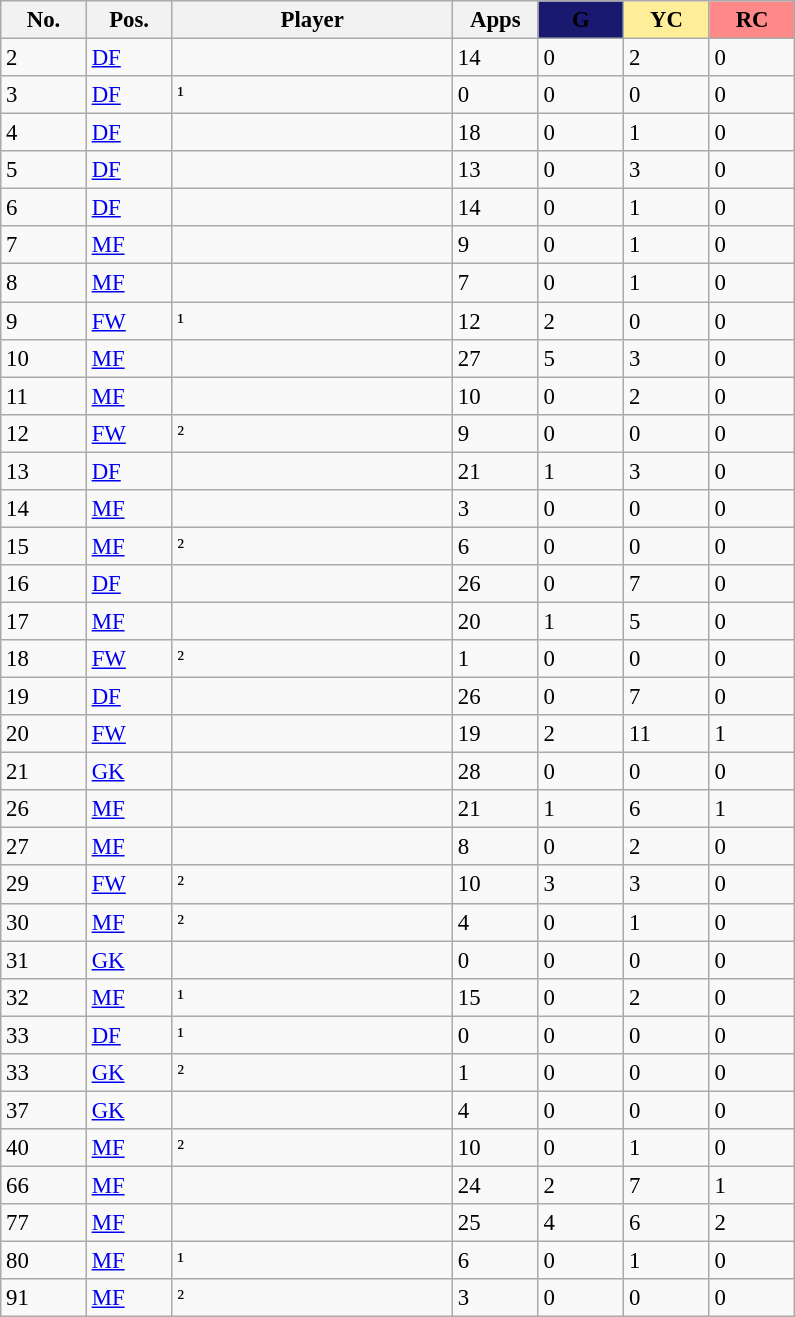<table class="wikitable sortable" style="text-align:left; font-size:95%;">
<tr>
<th class="sortable" style="width:50px;">No.</th>
<th style="width:50px;">Pos.</th>
<th style="width:180px;">Player</th>
<th style="width:50px;">Apps</th>
<th style="width:50px; background:#191970;"><span> G</span></th>
<th style="width:50px; background:#fe9;"> YC</th>
<th style="width:50px; background:#ff8888;"> RC</th>
</tr>
<tr>
<td>2</td>
<td><a href='#'>DF</a></td>
<td> </td>
<td>14</td>
<td>0</td>
<td>2</td>
<td>0</td>
</tr>
<tr>
<td>3</td>
<td><a href='#'>DF</a></td>
<td> ¹</td>
<td>0</td>
<td>0</td>
<td>0</td>
<td>0</td>
</tr>
<tr>
<td>4</td>
<td><a href='#'>DF</a></td>
<td> </td>
<td>18</td>
<td>0</td>
<td>1</td>
<td>0</td>
</tr>
<tr>
<td>5</td>
<td><a href='#'>DF</a></td>
<td> </td>
<td>13</td>
<td>0</td>
<td>3</td>
<td>0</td>
</tr>
<tr>
<td>6</td>
<td><a href='#'>DF</a></td>
<td> </td>
<td>14</td>
<td>0</td>
<td>1</td>
<td>0</td>
</tr>
<tr>
<td>7</td>
<td><a href='#'>MF</a></td>
<td> </td>
<td>9</td>
<td>0</td>
<td>1</td>
<td>0</td>
</tr>
<tr>
<td>8</td>
<td><a href='#'>MF</a></td>
<td> </td>
<td>7</td>
<td>0</td>
<td>1</td>
<td>0</td>
</tr>
<tr>
<td>9</td>
<td><a href='#'>FW</a></td>
<td> ¹</td>
<td>12</td>
<td>2</td>
<td>0</td>
<td>0</td>
</tr>
<tr>
<td>10</td>
<td><a href='#'>MF</a></td>
<td> </td>
<td>27</td>
<td>5</td>
<td>3</td>
<td>0</td>
</tr>
<tr>
<td>11</td>
<td><a href='#'>MF</a></td>
<td> </td>
<td>10</td>
<td>0</td>
<td>2</td>
<td>0</td>
</tr>
<tr>
<td>12</td>
<td><a href='#'>FW</a></td>
<td> ²</td>
<td>9</td>
<td>0</td>
<td>0</td>
<td>0</td>
</tr>
<tr>
<td>13</td>
<td><a href='#'>DF</a></td>
<td> </td>
<td>21</td>
<td>1</td>
<td>3</td>
<td>0</td>
</tr>
<tr>
<td>14</td>
<td><a href='#'>MF</a></td>
<td> </td>
<td>3</td>
<td>0</td>
<td>0</td>
<td>0</td>
</tr>
<tr>
<td>15</td>
<td><a href='#'>MF</a></td>
<td> ²</td>
<td>6</td>
<td>0</td>
<td>0</td>
<td>0</td>
</tr>
<tr>
<td>16</td>
<td><a href='#'>DF</a></td>
<td> </td>
<td>26</td>
<td>0</td>
<td>7</td>
<td>0</td>
</tr>
<tr>
<td>17</td>
<td><a href='#'>MF</a></td>
<td> </td>
<td>20</td>
<td>1</td>
<td>5</td>
<td>0</td>
</tr>
<tr>
<td>18</td>
<td><a href='#'>FW</a></td>
<td> ²</td>
<td>1</td>
<td>0</td>
<td>0</td>
<td>0</td>
</tr>
<tr>
<td>19</td>
<td><a href='#'>DF</a></td>
<td> </td>
<td>26</td>
<td>0</td>
<td>7</td>
<td>0</td>
</tr>
<tr>
<td>20</td>
<td><a href='#'>FW</a></td>
<td> </td>
<td>19</td>
<td>2</td>
<td>11</td>
<td>1</td>
</tr>
<tr>
<td>21</td>
<td><a href='#'>GK</a></td>
<td> </td>
<td>28</td>
<td>0</td>
<td>0</td>
<td>0</td>
</tr>
<tr>
<td>26</td>
<td><a href='#'>MF</a></td>
<td> </td>
<td>21</td>
<td>1</td>
<td>6</td>
<td>1</td>
</tr>
<tr>
<td>27</td>
<td><a href='#'>MF</a></td>
<td> </td>
<td>8</td>
<td>0</td>
<td>2</td>
<td>0</td>
</tr>
<tr>
<td>29</td>
<td><a href='#'>FW</a></td>
<td> ²</td>
<td>10</td>
<td>3</td>
<td>3</td>
<td>0</td>
</tr>
<tr>
<td>30</td>
<td><a href='#'>MF</a></td>
<td> ²</td>
<td>4</td>
<td>0</td>
<td>1</td>
<td>0</td>
</tr>
<tr>
<td>31</td>
<td><a href='#'>GK</a></td>
<td> </td>
<td>0</td>
<td>0</td>
<td>0</td>
<td>0</td>
</tr>
<tr>
<td>32</td>
<td><a href='#'>MF</a></td>
<td> ¹</td>
<td>15</td>
<td>0</td>
<td>2</td>
<td>0</td>
</tr>
<tr>
<td>33</td>
<td><a href='#'>DF</a></td>
<td> ¹</td>
<td>0</td>
<td>0</td>
<td>0</td>
<td>0</td>
</tr>
<tr>
<td>33</td>
<td><a href='#'>GK</a></td>
<td> ²</td>
<td>1</td>
<td>0</td>
<td>0</td>
<td>0</td>
</tr>
<tr>
<td>37</td>
<td><a href='#'>GK</a></td>
<td> </td>
<td>4</td>
<td>0</td>
<td>0</td>
<td>0</td>
</tr>
<tr>
<td>40</td>
<td><a href='#'>MF</a></td>
<td> ²</td>
<td>10</td>
<td>0</td>
<td>1</td>
<td>0</td>
</tr>
<tr>
<td>66</td>
<td><a href='#'>MF</a></td>
<td> </td>
<td>24</td>
<td>2</td>
<td>7</td>
<td>1</td>
</tr>
<tr>
<td>77</td>
<td><a href='#'>MF</a></td>
<td> </td>
<td>25</td>
<td>4</td>
<td>6</td>
<td>2</td>
</tr>
<tr>
<td>80</td>
<td><a href='#'>MF</a></td>
<td> ¹</td>
<td>6</td>
<td>0</td>
<td>1</td>
<td>0</td>
</tr>
<tr>
<td>91</td>
<td><a href='#'>MF</a></td>
<td> ²</td>
<td>3</td>
<td>0</td>
<td>0</td>
<td>0</td>
</tr>
</table>
